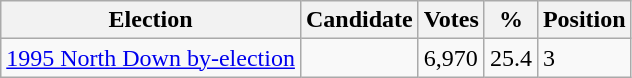<table class="wikitable sortable">
<tr>
<th>Election</th>
<th>Candidate</th>
<th>Votes</th>
<th>%</th>
<th>Position</th>
</tr>
<tr>
<td><a href='#'>1995 North Down by-election</a></td>
<td></td>
<td>6,970</td>
<td>25.4</td>
<td>3</td>
</tr>
</table>
